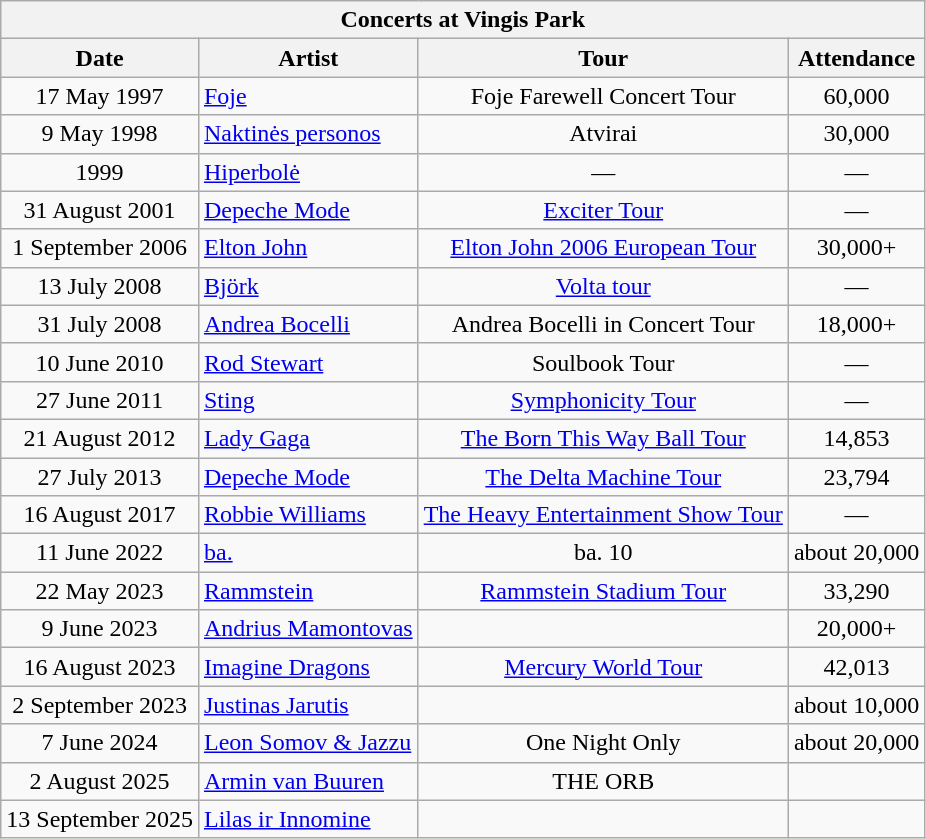<table class="wikitable" style="text-align:center;">
<tr>
<th colspan=4>Concerts at Vingis Park</th>
</tr>
<tr>
<th>Date</th>
<th>Artist</th>
<th>Tour</th>
<th>Attendance</th>
</tr>
<tr>
<td>17 May 1997</td>
<td align=left><a href='#'>Foje</a></td>
<td>Foje Farewell Concert Tour</td>
<td>60,000</td>
</tr>
<tr>
<td>9 May 1998</td>
<td align=left><a href='#'>Naktinės personos</a></td>
<td>Atvirai</td>
<td>30,000</td>
</tr>
<tr>
<td>1999</td>
<td align=left><a href='#'>Hiperbolė</a></td>
<td>—</td>
<td>—</td>
</tr>
<tr>
<td>31 August 2001</td>
<td align=left><a href='#'>Depeche Mode</a></td>
<td><a href='#'>Exciter Tour</a></td>
<td>—</td>
</tr>
<tr>
<td>1 September 2006</td>
<td align=left><a href='#'>Elton John</a></td>
<td><a href='#'>Elton John 2006 European Tour</a></td>
<td>30,000+</td>
</tr>
<tr>
<td>13 July 2008</td>
<td align=left><a href='#'>Björk</a></td>
<td><a href='#'>Volta tour</a></td>
<td>—</td>
</tr>
<tr>
<td>31 July 2008</td>
<td align=left><a href='#'>Andrea Bocelli</a></td>
<td>Andrea Bocelli in Concert Tour</td>
<td>18,000+</td>
</tr>
<tr>
<td>10 June 2010</td>
<td align=left><a href='#'>Rod Stewart</a></td>
<td>Soulbook Tour</td>
<td>—</td>
</tr>
<tr>
<td>27 June 2011</td>
<td align=left><a href='#'>Sting</a></td>
<td><a href='#'>Symphonicity Tour</a></td>
<td>—</td>
</tr>
<tr>
<td>21 August 2012</td>
<td align=left><a href='#'>Lady Gaga</a></td>
<td><a href='#'>The Born This Way Ball Tour</a></td>
<td>14,853</td>
</tr>
<tr>
<td>27 July 2013</td>
<td align=left><a href='#'>Depeche Mode</a></td>
<td><a href='#'>The Delta Machine Tour</a></td>
<td>23,794</td>
</tr>
<tr>
<td>16 August 2017</td>
<td align=left><a href='#'>Robbie Williams</a></td>
<td><a href='#'>The Heavy Entertainment Show Tour</a></td>
<td>—</td>
</tr>
<tr>
<td>11 June 2022</td>
<td align=left><a href='#'>ba.</a></td>
<td>ba. 10</td>
<td>about 20,000</td>
</tr>
<tr>
<td>22 May 2023</td>
<td align=left><a href='#'>Rammstein</a></td>
<td><a href='#'>Rammstein Stadium Tour</a></td>
<td>33,290</td>
</tr>
<tr>
<td>9 June 2023</td>
<td align=left><a href='#'>Andrius Mamontovas</a></td>
<td></td>
<td>20,000+</td>
</tr>
<tr>
<td>16 August 2023</td>
<td align=left><a href='#'>Imagine Dragons</a></td>
<td><a href='#'>Mercury World Tour</a></td>
<td>42,013</td>
</tr>
<tr>
<td>2 September 2023</td>
<td align=left><a href='#'>Justinas Jarutis</a></td>
<td></td>
<td>about 10,000</td>
</tr>
<tr>
<td>7 June 2024</td>
<td align=left><a href='#'>Leon Somov & Jazzu</a></td>
<td>One Night Only</td>
<td>about 20,000</td>
</tr>
<tr>
<td>2 August 2025</td>
<td align=left><a href='#'>Armin van Buuren</a></td>
<td>THE ORB</td>
<td></td>
</tr>
<tr>
<td>13 September 2025</td>
<td align=left><a href='#'>Lilas ir Innomine</a></td>
<td></td>
<td></td>
</tr>
</table>
